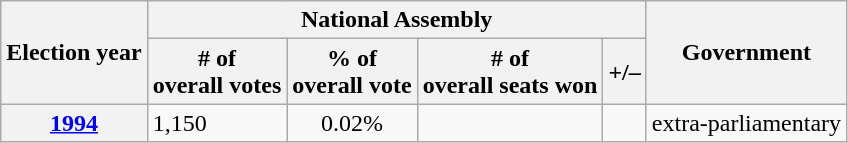<table class=wikitable>
<tr>
<th rowspan=2>Election year</th>
<th colspan=4>National Assembly</th>
<th rowspan=2>Government</th>
</tr>
<tr>
<th># of<br>overall votes</th>
<th>% of<br>overall vote</th>
<th># of<br>overall seats won</th>
<th>+/–</th>
</tr>
<tr>
<th><a href='#'>1994</a></th>
<td>1,150</td>
<td style="text-align:center;">0.02%</td>
<td></td>
<td></td>
<td>extra-parliamentary</td>
</tr>
</table>
